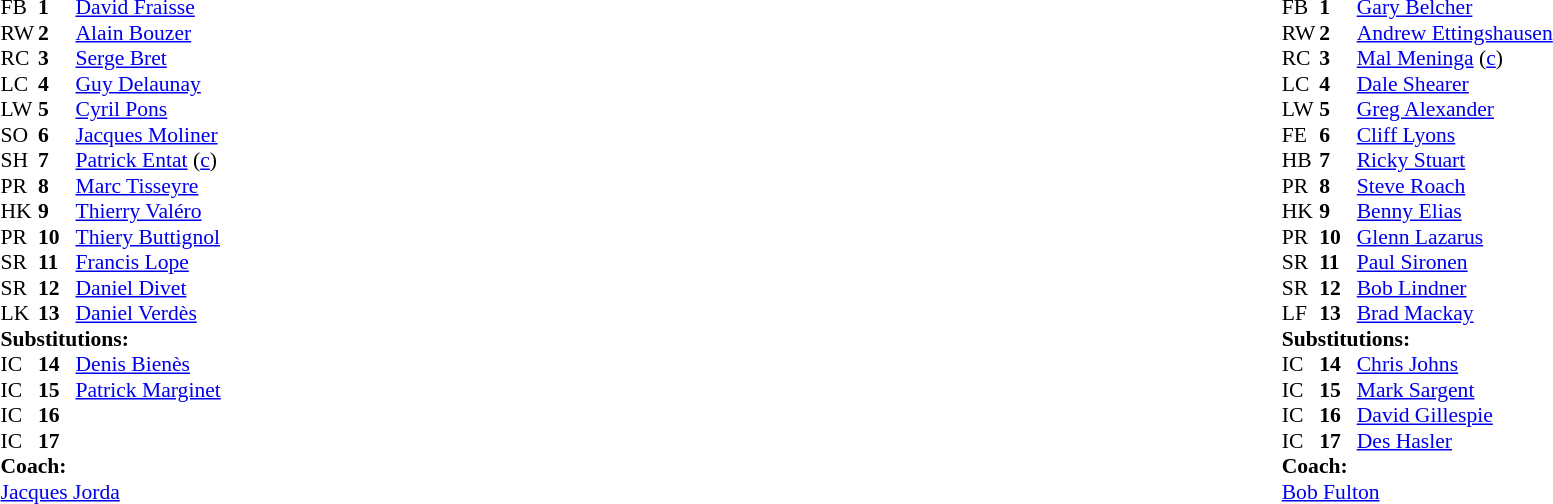<table width="100%">
<tr>
<td valign="top" width="50%"><br><table style="font-size: 90%" cellspacing="0" cellpadding="0">
<tr>
<th width="25"></th>
<th width="25"></th>
</tr>
<tr>
<td>FB</td>
<td><strong>1</strong></td>
<td><a href='#'>David Fraisse</a></td>
</tr>
<tr>
<td>RW</td>
<td><strong>2</strong></td>
<td><a href='#'>Alain Bouzer</a></td>
</tr>
<tr>
<td>RC</td>
<td><strong>3</strong></td>
<td><a href='#'>Serge Bret</a></td>
</tr>
<tr>
<td>LC</td>
<td><strong>4</strong></td>
<td><a href='#'>Guy Delaunay</a></td>
</tr>
<tr>
<td>LW</td>
<td><strong>5</strong></td>
<td><a href='#'>Cyril Pons</a></td>
</tr>
<tr>
<td>SO</td>
<td><strong>6</strong></td>
<td><a href='#'>Jacques Moliner</a></td>
</tr>
<tr>
<td>SH</td>
<td><strong>7</strong></td>
<td><a href='#'>Patrick Entat</a> (<a href='#'>c</a>)</td>
</tr>
<tr>
<td>PR</td>
<td><strong>8</strong></td>
<td><a href='#'>Marc Tisseyre</a></td>
</tr>
<tr>
<td>HK</td>
<td><strong>9</strong></td>
<td><a href='#'>Thierry Valéro</a></td>
</tr>
<tr>
<td>PR</td>
<td><strong>10</strong></td>
<td><a href='#'>Thiery Buttignol</a></td>
</tr>
<tr>
<td>SR</td>
<td><strong>11</strong></td>
<td><a href='#'>Francis Lope</a></td>
</tr>
<tr>
<td>SR</td>
<td><strong>12</strong></td>
<td><a href='#'>Daniel Divet</a></td>
</tr>
<tr>
<td>LK</td>
<td><strong>13</strong></td>
<td><a href='#'>Daniel Verdès</a></td>
</tr>
<tr>
<td colspan=3><strong>Substitutions:</strong></td>
</tr>
<tr>
<td>IC</td>
<td><strong>14</strong></td>
<td><a href='#'>Denis Bienès</a></td>
</tr>
<tr>
<td>IC</td>
<td><strong>15</strong></td>
<td><a href='#'>Patrick Marginet</a></td>
</tr>
<tr>
<td>IC</td>
<td><strong>16</strong></td>
<td></td>
</tr>
<tr>
<td>IC</td>
<td><strong>17</strong></td>
<td></td>
</tr>
<tr>
<td colspan=3><strong>Coach:</strong></td>
</tr>
<tr>
<td colspan="4"> <a href='#'>Jacques Jorda</a></td>
</tr>
</table>
</td>
<td valign="top" width="50%"><br><table style="font-size: 90%" cellspacing="0" cellpadding="0" align="center">
<tr>
<th width="25"></th>
<th width="25"></th>
</tr>
<tr>
<td>FB</td>
<td><strong>1</strong></td>
<td><a href='#'>Gary Belcher</a></td>
</tr>
<tr>
<td>RW</td>
<td><strong>2</strong></td>
<td><a href='#'>Andrew Ettingshausen</a></td>
</tr>
<tr>
<td>RC</td>
<td><strong>3</strong></td>
<td><a href='#'>Mal Meninga</a> (<a href='#'>c</a>)</td>
</tr>
<tr>
<td>LC</td>
<td><strong>4</strong></td>
<td><a href='#'>Dale Shearer</a></td>
</tr>
<tr>
<td>LW</td>
<td><strong>5</strong></td>
<td><a href='#'>Greg Alexander</a></td>
</tr>
<tr>
<td>FE</td>
<td><strong>6</strong></td>
<td><a href='#'>Cliff Lyons</a></td>
</tr>
<tr>
<td>HB</td>
<td><strong>7</strong></td>
<td><a href='#'>Ricky Stuart</a></td>
</tr>
<tr>
<td>PR</td>
<td><strong>8</strong></td>
<td><a href='#'>Steve Roach</a></td>
</tr>
<tr>
<td>HK</td>
<td><strong>9</strong></td>
<td><a href='#'>Benny Elias</a></td>
</tr>
<tr>
<td>PR</td>
<td><strong>10</strong></td>
<td><a href='#'>Glenn Lazarus</a></td>
</tr>
<tr>
<td>SR</td>
<td><strong>11</strong></td>
<td><a href='#'>Paul Sironen</a></td>
</tr>
<tr>
<td>SR</td>
<td><strong>12</strong></td>
<td><a href='#'>Bob Lindner</a></td>
</tr>
<tr>
<td>LF</td>
<td><strong>13</strong></td>
<td><a href='#'>Brad Mackay</a></td>
</tr>
<tr>
<td colspan=3><strong>Substitutions:</strong></td>
</tr>
<tr>
<td>IC</td>
<td><strong>14</strong></td>
<td><a href='#'>Chris Johns</a></td>
</tr>
<tr>
<td>IC</td>
<td><strong>15</strong></td>
<td><a href='#'>Mark Sargent</a></td>
</tr>
<tr>
<td>IC</td>
<td><strong>16</strong></td>
<td><a href='#'>David Gillespie</a></td>
</tr>
<tr>
<td>IC</td>
<td><strong>17</strong></td>
<td><a href='#'>Des Hasler</a></td>
</tr>
<tr>
<td colspan=3><strong>Coach:</strong></td>
</tr>
<tr>
<td colspan="4"> <a href='#'>Bob Fulton</a></td>
</tr>
</table>
</td>
</tr>
</table>
